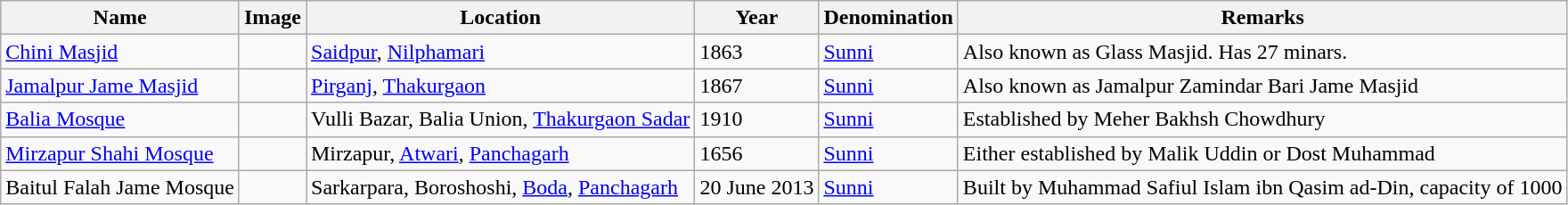<table class="wikitable sortable">
<tr>
<th>Name</th>
<th align=center class=unsortable>Image</th>
<th>Location</th>
<th>Year</th>
<th>Denomination</th>
<th align=left class=unsortable>Remarks</th>
</tr>
<tr valign=top>
<td><a href='#'>Chini Masjid</a></td>
<td></td>
<td><a href='#'>Saidpur</a>, <a href='#'>Nilphamari</a></td>
<td>1863</td>
<td><a href='#'>Sunni</a></td>
<td>Also known as Glass Masjid. Has 27 minars.</td>
</tr>
<tr valign=top>
<td><a href='#'>Jamalpur Jame Masjid</a></td>
<td></td>
<td><a href='#'>Pirganj</a>, <a href='#'>Thakurgaon</a></td>
<td>1867</td>
<td><a href='#'>Sunni</a></td>
<td>Also known as Jamalpur Zamindar Bari Jame Masjid</td>
</tr>
<tr valign=top>
<td><a href='#'>Balia Mosque</a></td>
<td></td>
<td>Vulli Bazar, Balia Union, <a href='#'>Thakurgaon Sadar</a></td>
<td>1910</td>
<td><a href='#'>Sunni</a></td>
<td>Established by Meher Bakhsh Chowdhury</td>
</tr>
<tr valign=top>
<td><a href='#'>Mirzapur Shahi Mosque</a></td>
<td></td>
<td>Mirzapur, <a href='#'>Atwari</a>, <a href='#'>Panchagarh</a></td>
<td>1656</td>
<td><a href='#'>Sunni</a></td>
<td>Either established by Malik Uddin or Dost Muhammad</td>
</tr>
<tr valign=top>
<td>Baitul Falah Jame Mosque</td>
<td></td>
<td>Sarkarpara, Boroshoshi, <a href='#'>Boda</a>, <a href='#'>Panchagarh</a></td>
<td>20 June 2013</td>
<td><a href='#'>Sunni</a></td>
<td>Built by Muhammad Safiul Islam ibn Qasim ad-Din, capacity of 1000</td>
</tr>
</table>
